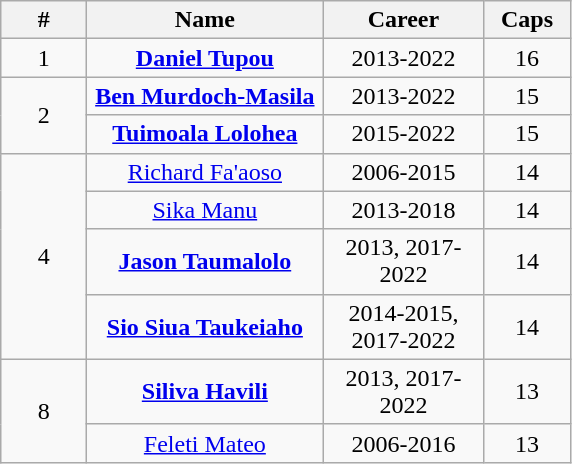<table class="wikitable sortable" style="text-align:center;">
<tr>
<th width=50px>#</th>
<th style="width:150px;">Name</th>
<th style="width:100px;">Career</th>
<th width=50px>Caps</th>
</tr>
<tr>
<td>1</td>
<td><strong><a href='#'>Daniel Tupou</a></strong></td>
<td>2013-2022</td>
<td>16</td>
</tr>
<tr>
<td rowspan=2>2</td>
<td><strong><a href='#'>Ben Murdoch-Masila</a></strong></td>
<td>2013-2022</td>
<td>15</td>
</tr>
<tr>
<td><strong><a href='#'>Tuimoala Lolohea</a></strong></td>
<td>2015-2022</td>
<td>15</td>
</tr>
<tr>
<td rowspan=4>4</td>
<td><a href='#'>Richard Fa'aoso</a></td>
<td>2006-2015</td>
<td>14</td>
</tr>
<tr>
<td><a href='#'>Sika Manu</a></td>
<td>2013-2018</td>
<td>14</td>
</tr>
<tr>
<td><strong><a href='#'>Jason Taumalolo</a></strong></td>
<td>2013, 2017-2022</td>
<td>14</td>
</tr>
<tr>
<td><strong><a href='#'>Sio Siua Taukeiaho</a></strong></td>
<td>2014-2015, 2017-2022</td>
<td>14</td>
</tr>
<tr>
<td rowspan=2>8</td>
<td><strong><a href='#'>Siliva Havili</a></strong></td>
<td>2013, 2017-2022</td>
<td>13</td>
</tr>
<tr>
<td><a href='#'>Feleti Mateo</a></td>
<td>2006-2016</td>
<td>13</td>
</tr>
</table>
